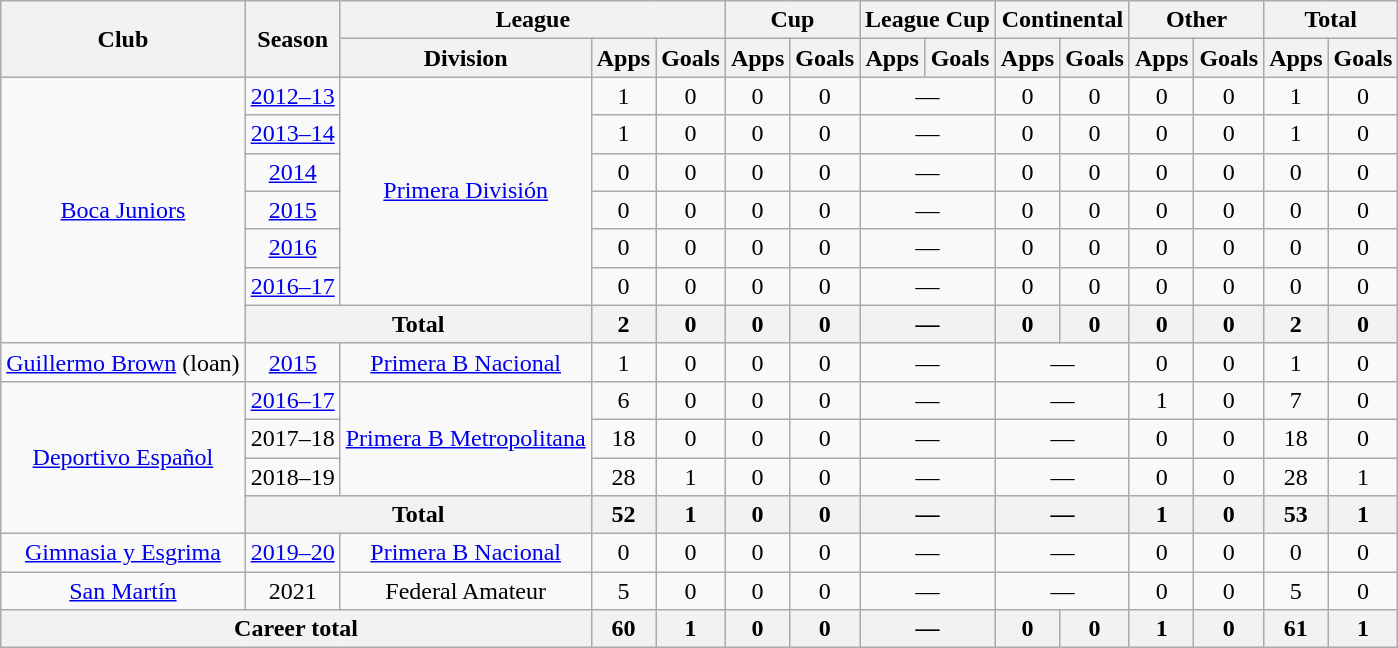<table class="wikitable" style="text-align:center">
<tr>
<th rowspan="2">Club</th>
<th rowspan="2">Season</th>
<th colspan="3">League</th>
<th colspan="2">Cup</th>
<th colspan="2">League Cup</th>
<th colspan="2">Continental</th>
<th colspan="2">Other</th>
<th colspan="2">Total</th>
</tr>
<tr>
<th>Division</th>
<th>Apps</th>
<th>Goals</th>
<th>Apps</th>
<th>Goals</th>
<th>Apps</th>
<th>Goals</th>
<th>Apps</th>
<th>Goals</th>
<th>Apps</th>
<th>Goals</th>
<th>Apps</th>
<th>Goals</th>
</tr>
<tr>
<td rowspan="7"><a href='#'>Boca Juniors</a></td>
<td><a href='#'>2012–13</a></td>
<td rowspan="6"><a href='#'>Primera División</a></td>
<td>1</td>
<td>0</td>
<td>0</td>
<td>0</td>
<td colspan="2">—</td>
<td>0</td>
<td>0</td>
<td>0</td>
<td>0</td>
<td>1</td>
<td>0</td>
</tr>
<tr>
<td><a href='#'>2013–14</a></td>
<td>1</td>
<td>0</td>
<td>0</td>
<td>0</td>
<td colspan="2">—</td>
<td>0</td>
<td>0</td>
<td>0</td>
<td>0</td>
<td>1</td>
<td>0</td>
</tr>
<tr>
<td><a href='#'>2014</a></td>
<td>0</td>
<td>0</td>
<td>0</td>
<td>0</td>
<td colspan="2">—</td>
<td>0</td>
<td>0</td>
<td>0</td>
<td>0</td>
<td>0</td>
<td>0</td>
</tr>
<tr>
<td><a href='#'>2015</a></td>
<td>0</td>
<td>0</td>
<td>0</td>
<td>0</td>
<td colspan="2">—</td>
<td>0</td>
<td>0</td>
<td>0</td>
<td>0</td>
<td>0</td>
<td>0</td>
</tr>
<tr>
<td><a href='#'>2016</a></td>
<td>0</td>
<td>0</td>
<td>0</td>
<td>0</td>
<td colspan="2">—</td>
<td>0</td>
<td>0</td>
<td>0</td>
<td>0</td>
<td>0</td>
<td>0</td>
</tr>
<tr>
<td><a href='#'>2016–17</a></td>
<td>0</td>
<td>0</td>
<td>0</td>
<td>0</td>
<td colspan="2">—</td>
<td>0</td>
<td>0</td>
<td>0</td>
<td>0</td>
<td>0</td>
<td>0</td>
</tr>
<tr>
<th colspan="2">Total</th>
<th>2</th>
<th>0</th>
<th>0</th>
<th>0</th>
<th colspan="2">—</th>
<th>0</th>
<th>0</th>
<th>0</th>
<th>0</th>
<th>2</th>
<th>0</th>
</tr>
<tr>
<td rowspan="1"><a href='#'>Guillermo Brown</a> (loan)</td>
<td><a href='#'>2015</a></td>
<td rowspan="1"><a href='#'>Primera B Nacional</a></td>
<td>1</td>
<td>0</td>
<td>0</td>
<td>0</td>
<td colspan="2">—</td>
<td colspan="2">—</td>
<td>0</td>
<td>0</td>
<td>1</td>
<td>0</td>
</tr>
<tr>
<td rowspan="4"><a href='#'>Deportivo Español</a></td>
<td><a href='#'>2016–17</a></td>
<td rowspan="3"><a href='#'>Primera B Metropolitana</a></td>
<td>6</td>
<td>0</td>
<td>0</td>
<td>0</td>
<td colspan="2">—</td>
<td colspan="2">—</td>
<td>1</td>
<td>0</td>
<td>7</td>
<td>0</td>
</tr>
<tr>
<td>2017–18</td>
<td>18</td>
<td>0</td>
<td>0</td>
<td>0</td>
<td colspan="2">—</td>
<td colspan="2">—</td>
<td>0</td>
<td>0</td>
<td>18</td>
<td>0</td>
</tr>
<tr>
<td>2018–19</td>
<td>28</td>
<td>1</td>
<td>0</td>
<td>0</td>
<td colspan="2">—</td>
<td colspan="2">—</td>
<td>0</td>
<td>0</td>
<td>28</td>
<td>1</td>
</tr>
<tr>
<th colspan="2">Total</th>
<th>52</th>
<th>1</th>
<th>0</th>
<th>0</th>
<th colspan="2">—</th>
<th colspan="2">—</th>
<th>1</th>
<th>0</th>
<th>53</th>
<th>1</th>
</tr>
<tr>
<td rowspan="1"><a href='#'>Gimnasia y Esgrima</a></td>
<td><a href='#'>2019–20</a></td>
<td rowspan="1"><a href='#'>Primera B Nacional</a></td>
<td>0</td>
<td>0</td>
<td>0</td>
<td>0</td>
<td colspan="2">—</td>
<td colspan="2">—</td>
<td>0</td>
<td>0</td>
<td>0</td>
<td>0</td>
</tr>
<tr>
<td rowspan="1"><a href='#'>San Martín</a></td>
<td>2021</td>
<td rowspan="1">Federal Amateur</td>
<td>5</td>
<td>0</td>
<td>0</td>
<td>0</td>
<td colspan="2">—</td>
<td colspan="2">—</td>
<td>0</td>
<td>0</td>
<td>5</td>
<td>0</td>
</tr>
<tr>
<th colspan="3">Career total</th>
<th>60</th>
<th>1</th>
<th>0</th>
<th>0</th>
<th colspan="2">—</th>
<th>0</th>
<th>0</th>
<th>1</th>
<th>0</th>
<th>61</th>
<th>1</th>
</tr>
</table>
